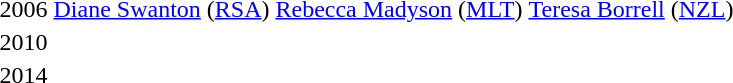<table>
<tr>
<td>2006</td>
<td> <a href='#'>Diane Swanton</a> (<a href='#'>RSA</a>)</td>
<td> <a href='#'>Rebecca Madyson</a> (<a href='#'>MLT</a>)</td>
<td> <a href='#'>Teresa Borrell</a> (<a href='#'>NZL</a>)</td>
</tr>
<tr>
<td>2010<br></td>
<td></td>
<td></td>
<td></td>
</tr>
<tr>
<td>2014<br></td>
<td></td>
<td></td>
<td></td>
</tr>
</table>
